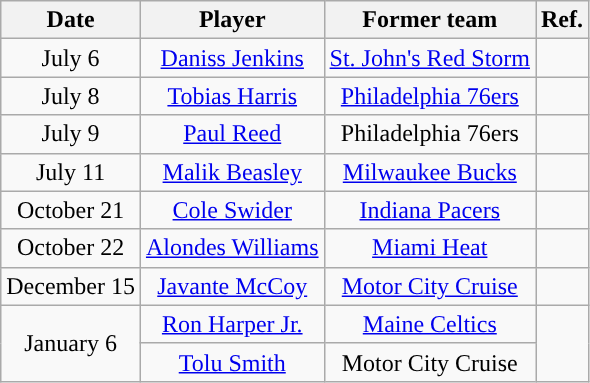<table class="wikitable sortable sortable" style="text-align: center">
<tr>
<th>Date</th>
<th>Player</th>
<th>Former team</th>
<th>Ref.</th>
</tr>
<tr>
<td>July 6</td>
<td><a href='#'>Daniss Jenkins</a></td>
<td><a href='#'>St. John's Red Storm</a></td>
<td></td>
</tr>
<tr>
<td>July 8</td>
<td><a href='#'>Tobias Harris</a></td>
<td><a href='#'>Philadelphia 76ers</a></td>
<td></td>
</tr>
<tr>
<td>July 9</td>
<td><a href='#'>Paul Reed</a></td>
<td>Philadelphia 76ers</td>
<td></td>
</tr>
<tr>
<td>July 11</td>
<td><a href='#'>Malik Beasley</a></td>
<td><a href='#'>Milwaukee Bucks</a></td>
<td></td>
</tr>
<tr>
<td>October 21</td>
<td><a href='#'>Cole Swider</a></td>
<td><a href='#'>Indiana Pacers</a></td>
<td></td>
</tr>
<tr>
<td>October 22</td>
<td><a href='#'>Alondes Williams</a></td>
<td><a href='#'>Miami Heat</a></td>
<td></td>
</tr>
<tr>
<td>December 15</td>
<td><a href='#'>Javante McCoy</a></td>
<td><a href='#'>Motor City Cruise</a></td>
<td></td>
</tr>
<tr style="text-align: center">
<td rowspan="2">January 6</td>
<td><a href='#'>Ron Harper Jr.</a></td>
<td><a href='#'>Maine Celtics</a></td>
<td rowspan="2"></td>
</tr>
<tr style="text-align: center">
<td><a href='#'>Tolu Smith</a></td>
<td>Motor City Cruise</td>
</tr>
</table>
